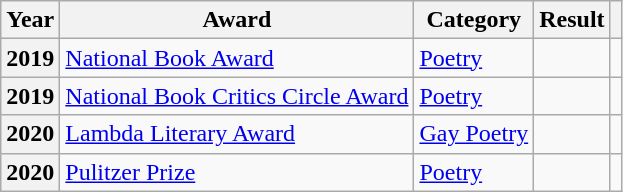<table class="wikitable sortable">
<tr>
<th>Year</th>
<th>Award</th>
<th>Category</th>
<th>Result</th>
<th></th>
</tr>
<tr>
<th>2019</th>
<td><a href='#'>National Book Award</a></td>
<td><a href='#'>Poetry</a></td>
<td></td>
<td></td>
</tr>
<tr>
<th>2019</th>
<td><a href='#'>National Book Critics Circle Award</a></td>
<td><a href='#'>Poetry</a></td>
<td></td>
<td></td>
</tr>
<tr>
<th>2020</th>
<td><a href='#'>Lambda Literary Award</a></td>
<td><a href='#'>Gay Poetry</a></td>
<td></td>
<td></td>
</tr>
<tr>
<th>2020</th>
<td><a href='#'>Pulitzer Prize</a></td>
<td><a href='#'>Poetry</a></td>
<td></td>
<td></td>
</tr>
</table>
